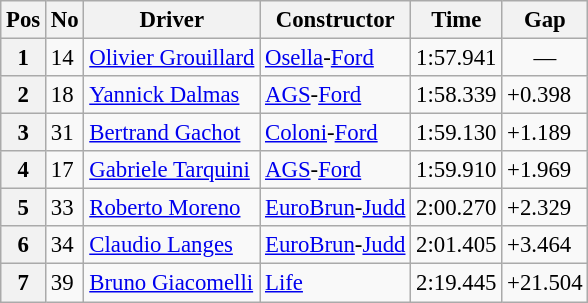<table class="wikitable sortable" style="font-size: 95%;">
<tr>
<th>Pos</th>
<th>No</th>
<th>Driver</th>
<th>Constructor</th>
<th>Time</th>
<th>Gap</th>
</tr>
<tr>
<th>1</th>
<td>14</td>
<td> <a href='#'>Olivier Grouillard</a></td>
<td><a href='#'>Osella</a>-<a href='#'>Ford</a></td>
<td>1:57.941</td>
<td align="center">—</td>
</tr>
<tr>
<th>2</th>
<td>18</td>
<td> <a href='#'>Yannick Dalmas</a></td>
<td><a href='#'>AGS</a>-<a href='#'>Ford</a></td>
<td>1:58.339</td>
<td>+0.398</td>
</tr>
<tr>
<th>3</th>
<td>31</td>
<td> <a href='#'>Bertrand Gachot</a></td>
<td><a href='#'>Coloni</a>-<a href='#'>Ford</a></td>
<td>1:59.130</td>
<td>+1.189</td>
</tr>
<tr>
<th>4</th>
<td>17</td>
<td> <a href='#'>Gabriele Tarquini</a></td>
<td><a href='#'>AGS</a>-<a href='#'>Ford</a></td>
<td>1:59.910</td>
<td>+1.969</td>
</tr>
<tr>
<th>5</th>
<td>33</td>
<td> <a href='#'>Roberto Moreno</a></td>
<td><a href='#'>EuroBrun</a>-<a href='#'>Judd</a></td>
<td>2:00.270</td>
<td>+2.329</td>
</tr>
<tr>
<th>6</th>
<td>34</td>
<td> <a href='#'>Claudio Langes</a></td>
<td><a href='#'>EuroBrun</a>-<a href='#'>Judd</a></td>
<td>2:01.405</td>
<td>+3.464</td>
</tr>
<tr>
<th>7</th>
<td>39</td>
<td> <a href='#'>Bruno Giacomelli</a></td>
<td><a href='#'>Life</a></td>
<td>2:19.445</td>
<td>+21.504</td>
</tr>
</table>
